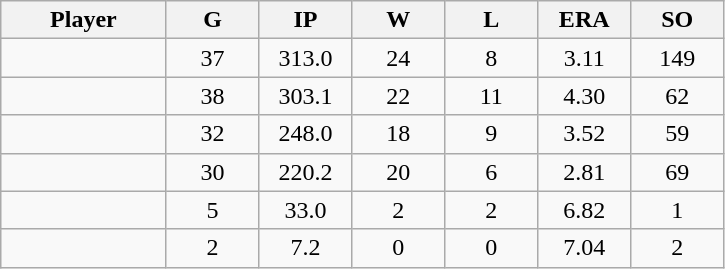<table class="wikitable sortable">
<tr>
<th bgcolor="#DDDDFF" width="16%">Player</th>
<th bgcolor="#DDDDFF" width="9%">G</th>
<th bgcolor="#DDDDFF" width="9%">IP</th>
<th bgcolor="#DDDDFF" width="9%">W</th>
<th bgcolor="#DDDDFF" width="9%">L</th>
<th bgcolor="#DDDDFF" width="9%">ERA</th>
<th bgcolor="#DDDDFF" width="9%">SO</th>
</tr>
<tr align="center">
<td></td>
<td>37</td>
<td>313.0</td>
<td>24</td>
<td>8</td>
<td>3.11</td>
<td>149</td>
</tr>
<tr align="center">
<td></td>
<td>38</td>
<td>303.1</td>
<td>22</td>
<td>11</td>
<td>4.30</td>
<td>62</td>
</tr>
<tr align="center">
<td></td>
<td>32</td>
<td>248.0</td>
<td>18</td>
<td>9</td>
<td>3.52</td>
<td>59</td>
</tr>
<tr align="center">
<td></td>
<td>30</td>
<td>220.2</td>
<td>20</td>
<td>6</td>
<td>2.81</td>
<td>69</td>
</tr>
<tr align="center">
<td></td>
<td>5</td>
<td>33.0</td>
<td>2</td>
<td>2</td>
<td>6.82</td>
<td>1</td>
</tr>
<tr align="center">
<td></td>
<td>2</td>
<td>7.2</td>
<td>0</td>
<td>0</td>
<td>7.04</td>
<td>2</td>
</tr>
</table>
